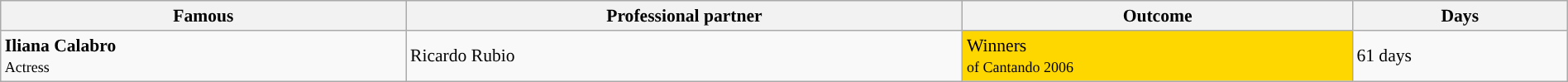<table class="wikitable" style="font-size:90%; width: 100%;">
<tr>
<th>Famous</th>
<th>Professional partner</th>
<th>Outcome</th>
<th>Days</th>
</tr>
<tr>
<td> <strong>Iliana Calabro</strong><br><small>Actress</small></td>
<td> Ricardo Rubio</td>
<td style="background:gold">Winners<br><small>of Cantando 2006</small></td>
<td>61 days</td>
</tr>
</table>
